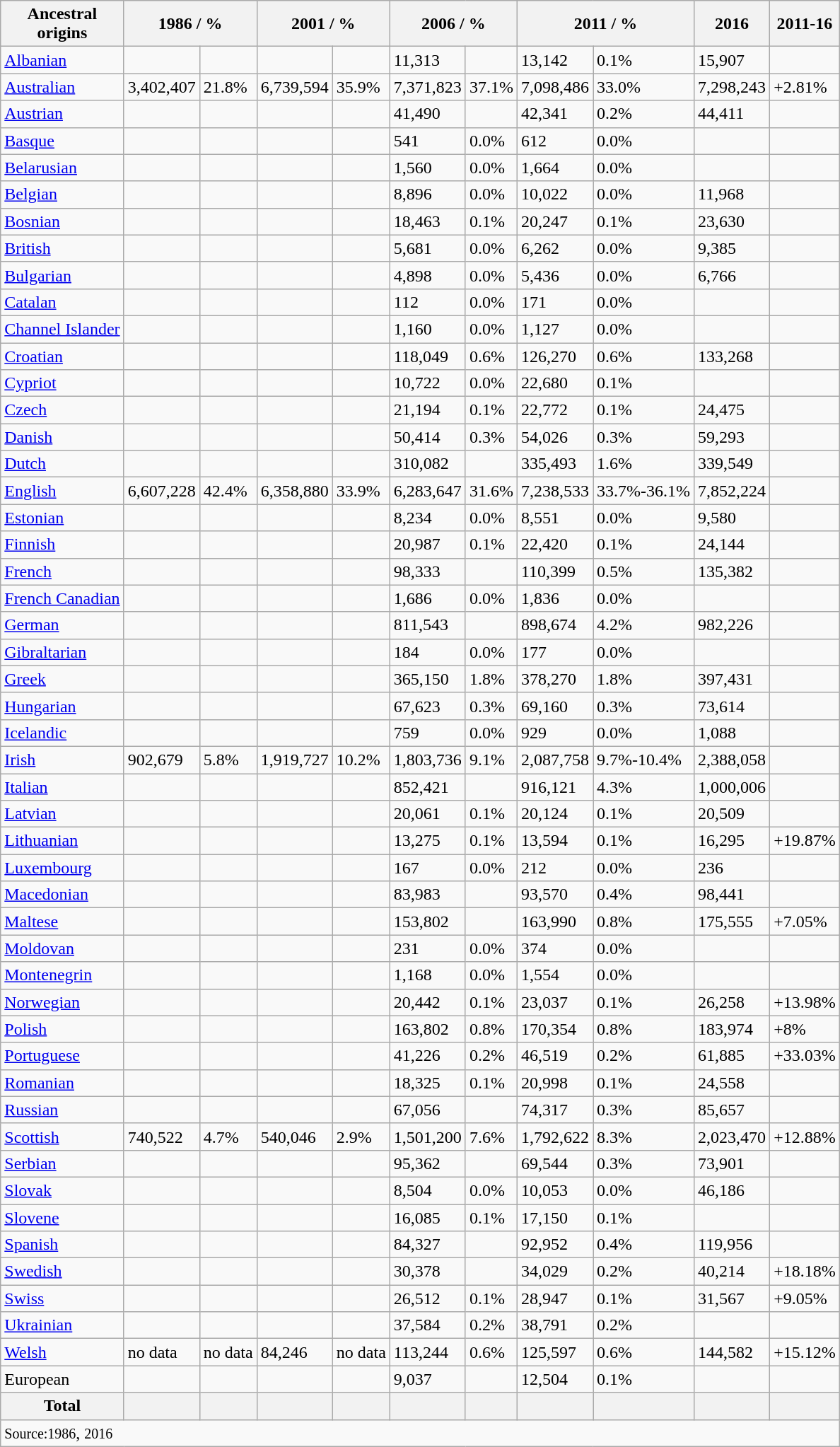<table class="wikitable sortable" font-size:90%;">
<tr>
<th>Ancestral <br>origins</th>
<th colspan="2">1986 / %</th>
<th colspan="2">2001 / %</th>
<th colspan="2">2006 / %</th>
<th colspan="2">2011 / %</th>
<th colspan="1">2016</th>
<th change>2011-16</th>
</tr>
<tr>
<td> <a href='#'>Albanian</a></td>
<td></td>
<td></td>
<td></td>
<td></td>
<td>11,313</td>
<td></td>
<td>13,142</td>
<td>0.1%</td>
<td>15,907</td>
<td></td>
</tr>
<tr>
<td> <a href='#'>Australian</a></td>
<td>3,402,407</td>
<td>21.8%</td>
<td>6,739,594</td>
<td>35.9%</td>
<td>7,371,823</td>
<td>37.1%</td>
<td>7,098,486</td>
<td>33.0%</td>
<td>7,298,243</td>
<td>+2.81%</td>
</tr>
<tr>
<td> <a href='#'>Austrian</a></td>
<td></td>
<td></td>
<td></td>
<td></td>
<td>41,490</td>
<td></td>
<td>42,341</td>
<td>0.2%</td>
<td>44,411</td>
<td></td>
</tr>
<tr>
<td> <a href='#'>Basque</a></td>
<td></td>
<td></td>
<td></td>
<td></td>
<td>541</td>
<td>0.0%</td>
<td>612</td>
<td>0.0%</td>
<td></td>
<td></td>
</tr>
<tr>
<td> <a href='#'>Belarusian</a></td>
<td></td>
<td></td>
<td></td>
<td></td>
<td>1,560</td>
<td>0.0%</td>
<td>1,664</td>
<td>0.0%</td>
<td></td>
<td></td>
</tr>
<tr>
<td> <a href='#'>Belgian</a></td>
<td></td>
<td></td>
<td></td>
<td></td>
<td>8,896</td>
<td>0.0%</td>
<td>10,022</td>
<td>0.0%</td>
<td>11,968</td>
<td></td>
</tr>
<tr>
<td> <a href='#'>Bosnian</a></td>
<td></td>
<td></td>
<td></td>
<td></td>
<td>18,463</td>
<td>0.1%</td>
<td>20,247</td>
<td>0.1%</td>
<td>23,630</td>
<td></td>
</tr>
<tr>
<td> <a href='#'>British</a></td>
<td></td>
<td></td>
<td></td>
<td></td>
<td>5,681</td>
<td>0.0%</td>
<td>6,262</td>
<td>0.0%</td>
<td>9,385</td>
<td></td>
</tr>
<tr>
<td> <a href='#'>Bulgarian</a></td>
<td></td>
<td></td>
<td></td>
<td></td>
<td>4,898</td>
<td>0.0%</td>
<td>5,436</td>
<td>0.0%</td>
<td>6,766</td>
<td></td>
</tr>
<tr>
<td> <a href='#'>Catalan</a></td>
<td></td>
<td></td>
<td></td>
<td></td>
<td>112</td>
<td>0.0%</td>
<td>171</td>
<td>0.0%</td>
<td></td>
<td></td>
</tr>
<tr>
<td> <a href='#'>Channel Islander</a></td>
<td></td>
<td></td>
<td></td>
<td></td>
<td>1,160</td>
<td>0.0%</td>
<td>1,127</td>
<td>0.0%</td>
<td></td>
<td></td>
</tr>
<tr>
<td> <a href='#'>Croatian</a></td>
<td></td>
<td></td>
<td></td>
<td></td>
<td>118,049</td>
<td>0.6%</td>
<td>126,270</td>
<td>0.6%</td>
<td>133,268</td>
<td></td>
</tr>
<tr>
<td> <a href='#'>Cypriot</a></td>
<td></td>
<td></td>
<td></td>
<td></td>
<td>10,722</td>
<td>0.0%</td>
<td>22,680</td>
<td>0.1%</td>
<td></td>
<td></td>
</tr>
<tr>
<td> <a href='#'>Czech</a></td>
<td></td>
<td></td>
<td></td>
<td></td>
<td>21,194</td>
<td>0.1%</td>
<td>22,772</td>
<td>0.1%</td>
<td>24,475</td>
<td></td>
</tr>
<tr>
<td> <a href='#'>Danish</a></td>
<td></td>
<td></td>
<td></td>
<td></td>
<td>50,414</td>
<td>0.3%</td>
<td>54,026</td>
<td>0.3%</td>
<td>59,293</td>
<td></td>
</tr>
<tr>
<td> <a href='#'>Dutch</a></td>
<td></td>
<td></td>
<td></td>
<td></td>
<td>310,082</td>
<td></td>
<td>335,493</td>
<td>1.6%</td>
<td>339,549</td>
<td></td>
</tr>
<tr>
<td> <a href='#'>English</a></td>
<td>6,607,228</td>
<td>42.4%</td>
<td>6,358,880</td>
<td>33.9%</td>
<td>6,283,647</td>
<td>31.6%</td>
<td>7,238,533</td>
<td>33.7%-36.1%</td>
<td>7,852,224</td>
<td></td>
</tr>
<tr>
<td> <a href='#'>Estonian</a></td>
<td></td>
<td></td>
<td></td>
<td></td>
<td>8,234</td>
<td>0.0%</td>
<td>8,551</td>
<td>0.0%</td>
<td>9,580</td>
<td></td>
</tr>
<tr>
<td> <a href='#'>Finnish</a></td>
<td></td>
<td></td>
<td></td>
<td></td>
<td>20,987</td>
<td>0.1%</td>
<td>22,420</td>
<td>0.1%</td>
<td>24,144</td>
<td></td>
</tr>
<tr>
<td> <a href='#'>French</a></td>
<td></td>
<td></td>
<td></td>
<td></td>
<td>98,333</td>
<td></td>
<td>110,399</td>
<td>0.5%</td>
<td>135,382</td>
<td></td>
</tr>
<tr>
<td> <a href='#'>French Canadian</a></td>
<td></td>
<td></td>
<td></td>
<td></td>
<td>1,686</td>
<td>0.0%</td>
<td>1,836</td>
<td>0.0%</td>
<td></td>
<td></td>
</tr>
<tr>
<td> <a href='#'>German</a></td>
<td></td>
<td></td>
<td></td>
<td></td>
<td>811,543</td>
<td></td>
<td>898,674</td>
<td>4.2%</td>
<td>982,226</td>
<td></td>
</tr>
<tr>
<td> <a href='#'>Gibraltarian</a></td>
<td></td>
<td></td>
<td></td>
<td></td>
<td>184</td>
<td>0.0%</td>
<td>177</td>
<td>0.0%</td>
<td></td>
<td></td>
</tr>
<tr>
<td> <a href='#'>Greek</a></td>
<td></td>
<td></td>
<td></td>
<td></td>
<td>365,150</td>
<td>1.8%</td>
<td>378,270</td>
<td>1.8%</td>
<td>397,431</td>
<td></td>
</tr>
<tr>
<td> <a href='#'>Hungarian</a></td>
<td></td>
<td></td>
<td></td>
<td></td>
<td>67,623</td>
<td>0.3%</td>
<td>69,160</td>
<td>0.3%</td>
<td>73,614</td>
<td></td>
</tr>
<tr>
<td> <a href='#'>Icelandic</a></td>
<td></td>
<td></td>
<td></td>
<td></td>
<td>759</td>
<td>0.0%</td>
<td>929</td>
<td>0.0%</td>
<td>1,088</td>
<td></td>
</tr>
<tr>
<td> <a href='#'>Irish</a></td>
<td>902,679</td>
<td>5.8%</td>
<td>1,919,727</td>
<td>10.2%</td>
<td>1,803,736</td>
<td>9.1%</td>
<td>2,087,758</td>
<td>9.7%-10.4%</td>
<td>2,388,058</td>
<td></td>
</tr>
<tr>
<td> <a href='#'>Italian</a></td>
<td></td>
<td></td>
<td></td>
<td></td>
<td>852,421</td>
<td></td>
<td>916,121</td>
<td>4.3%</td>
<td>1,000,006</td>
<td></td>
</tr>
<tr>
<td> <a href='#'>Latvian</a></td>
<td></td>
<td></td>
<td></td>
<td></td>
<td>20,061</td>
<td>0.1%</td>
<td>20,124</td>
<td>0.1%</td>
<td>20,509</td>
<td></td>
</tr>
<tr>
<td> <a href='#'>Lithuanian</a></td>
<td></td>
<td></td>
<td></td>
<td></td>
<td>13,275</td>
<td>0.1%</td>
<td>13,594</td>
<td>0.1%</td>
<td>16,295</td>
<td>+19.87%</td>
</tr>
<tr>
<td> <a href='#'>Luxembourg</a></td>
<td></td>
<td></td>
<td></td>
<td></td>
<td>167</td>
<td>0.0%</td>
<td>212</td>
<td>0.0%</td>
<td>236</td>
<td></td>
</tr>
<tr>
<td> <a href='#'>Macedonian</a></td>
<td></td>
<td></td>
<td></td>
<td></td>
<td>83,983</td>
<td></td>
<td>93,570</td>
<td>0.4%</td>
<td>98,441</td>
<td></td>
</tr>
<tr>
<td> <a href='#'>Maltese</a></td>
<td></td>
<td></td>
<td></td>
<td></td>
<td>153,802</td>
<td></td>
<td>163,990</td>
<td>0.8%</td>
<td>175,555</td>
<td>+7.05%</td>
</tr>
<tr>
<td> <a href='#'>Moldovan</a></td>
<td></td>
<td></td>
<td></td>
<td></td>
<td>231</td>
<td>0.0%</td>
<td>374</td>
<td>0.0%</td>
<td></td>
<td></td>
</tr>
<tr>
<td> <a href='#'>Montenegrin</a></td>
<td></td>
<td></td>
<td></td>
<td></td>
<td>1,168</td>
<td>0.0%</td>
<td>1,554</td>
<td>0.0%</td>
<td></td>
<td></td>
</tr>
<tr>
<td> <a href='#'>Norwegian</a></td>
<td></td>
<td></td>
<td></td>
<td></td>
<td>20,442</td>
<td>0.1%</td>
<td>23,037</td>
<td>0.1%</td>
<td>26,258</td>
<td>+13.98%</td>
</tr>
<tr>
<td> <a href='#'>Polish</a></td>
<td></td>
<td></td>
<td></td>
<td></td>
<td>163,802</td>
<td>0.8%</td>
<td>170,354</td>
<td>0.8%</td>
<td>183,974</td>
<td>+8%</td>
</tr>
<tr>
<td> <a href='#'>Portuguese</a></td>
<td></td>
<td></td>
<td></td>
<td></td>
<td>41,226</td>
<td>0.2%</td>
<td>46,519</td>
<td>0.2%</td>
<td>61,885</td>
<td>+33.03%</td>
</tr>
<tr>
<td> <a href='#'>Romanian</a></td>
<td></td>
<td></td>
<td></td>
<td></td>
<td>18,325</td>
<td>0.1%</td>
<td>20,998</td>
<td>0.1%</td>
<td>24,558</td>
<td></td>
</tr>
<tr>
<td> <a href='#'>Russian</a></td>
<td></td>
<td></td>
<td></td>
<td></td>
<td>67,056</td>
<td></td>
<td>74,317</td>
<td>0.3%</td>
<td>85,657</td>
<td></td>
</tr>
<tr>
<td> <a href='#'>Scottish</a></td>
<td>740,522</td>
<td>4.7%</td>
<td>540,046</td>
<td>2.9%</td>
<td>1,501,200</td>
<td>7.6%</td>
<td>1,792,622</td>
<td>8.3%</td>
<td>2,023,470</td>
<td>+12.88%</td>
</tr>
<tr>
<td> <a href='#'>Serbian</a></td>
<td></td>
<td></td>
<td></td>
<td></td>
<td>95,362</td>
<td></td>
<td>69,544</td>
<td>0.3%</td>
<td>73,901</td>
<td></td>
</tr>
<tr>
<td> <a href='#'>Slovak</a></td>
<td></td>
<td></td>
<td></td>
<td></td>
<td>8,504</td>
<td>0.0%</td>
<td>10,053</td>
<td>0.0%</td>
<td>46,186</td>
<td></td>
</tr>
<tr>
<td> <a href='#'>Slovene</a></td>
<td></td>
<td></td>
<td></td>
<td></td>
<td>16,085</td>
<td>0.1%</td>
<td>17,150</td>
<td>0.1%</td>
<td></td>
<td></td>
</tr>
<tr>
<td> <a href='#'>Spanish</a></td>
<td></td>
<td></td>
<td></td>
<td></td>
<td>84,327</td>
<td></td>
<td>92,952</td>
<td>0.4%</td>
<td>119,956</td>
<td></td>
</tr>
<tr>
<td> <a href='#'>Swedish</a></td>
<td></td>
<td></td>
<td></td>
<td></td>
<td>30,378</td>
<td></td>
<td>34,029</td>
<td>0.2%</td>
<td>40,214</td>
<td>+18.18%</td>
</tr>
<tr>
<td> <a href='#'>Swiss</a></td>
<td></td>
<td></td>
<td></td>
<td></td>
<td>26,512</td>
<td>0.1%</td>
<td>28,947</td>
<td>0.1%</td>
<td>31,567</td>
<td>+9.05%</td>
</tr>
<tr>
<td> <a href='#'>Ukrainian</a></td>
<td></td>
<td></td>
<td></td>
<td></td>
<td>37,584</td>
<td>0.2%</td>
<td>38,791</td>
<td>0.2%</td>
<td></td>
<td></td>
</tr>
<tr>
<td> <a href='#'>Welsh</a></td>
<td>no data</td>
<td>no data</td>
<td>84,246</td>
<td>no data</td>
<td>113,244</td>
<td>0.6%</td>
<td>125,597</td>
<td>0.6%</td>
<td>144,582</td>
<td>+15.12%</td>
</tr>
<tr>
<td> European</td>
<td></td>
<td></td>
<td></td>
<td></td>
<td>9,037</td>
<td></td>
<td>12,504</td>
<td>0.1%</td>
<td></td>
<td></td>
</tr>
<tr class="sortbottom">
<th>Total</th>
<th></th>
<th></th>
<th></th>
<th></th>
<th></th>
<th></th>
<th></th>
<th></th>
<th></th>
<th></th>
</tr>
<tr>
<td colspan="15" style="text-align:left;"><small>Source:1986</small>, <small>2016</small></td>
</tr>
</table>
